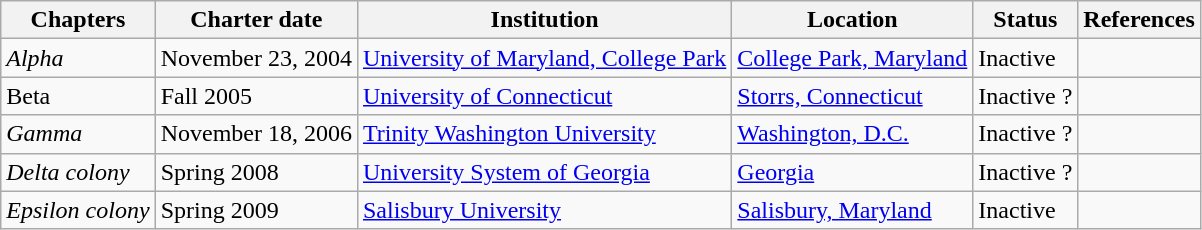<table class="wikitable sortable">
<tr>
<th>Chapters</th>
<th>Charter date</th>
<th>Institution</th>
<th>Location</th>
<th>Status</th>
<th>References</th>
</tr>
<tr>
<td><em>Alpha</em></td>
<td>November 23, 2004</td>
<td><a href='#'>University of Maryland, College Park</a></td>
<td><a href='#'>College Park, Maryland</a></td>
<td>Inactive</td>
<td></td>
</tr>
<tr>
<td>Beta</td>
<td>Fall 2005</td>
<td><a href='#'>University of Connecticut</a></td>
<td><a href='#'>Storrs, Connecticut</a></td>
<td>Inactive ?</td>
<td></td>
</tr>
<tr>
<td><em>Gamma</em></td>
<td>November 18, 2006</td>
<td><a href='#'>Trinity Washington University</a></td>
<td><a href='#'>Washington, D.C.</a></td>
<td>Inactive ?</td>
<td></td>
</tr>
<tr>
<td><em>Delta colony</em></td>
<td>Spring 2008</td>
<td><a href='#'>University System of Georgia</a></td>
<td><a href='#'>Georgia</a></td>
<td>Inactive ?</td>
<td></td>
</tr>
<tr>
<td><em>Epsilon colony</em></td>
<td>Spring 2009</td>
<td><a href='#'>Salisbury University</a></td>
<td><a href='#'>Salisbury, Maryland</a></td>
<td>Inactive</td>
<td></td>
</tr>
</table>
